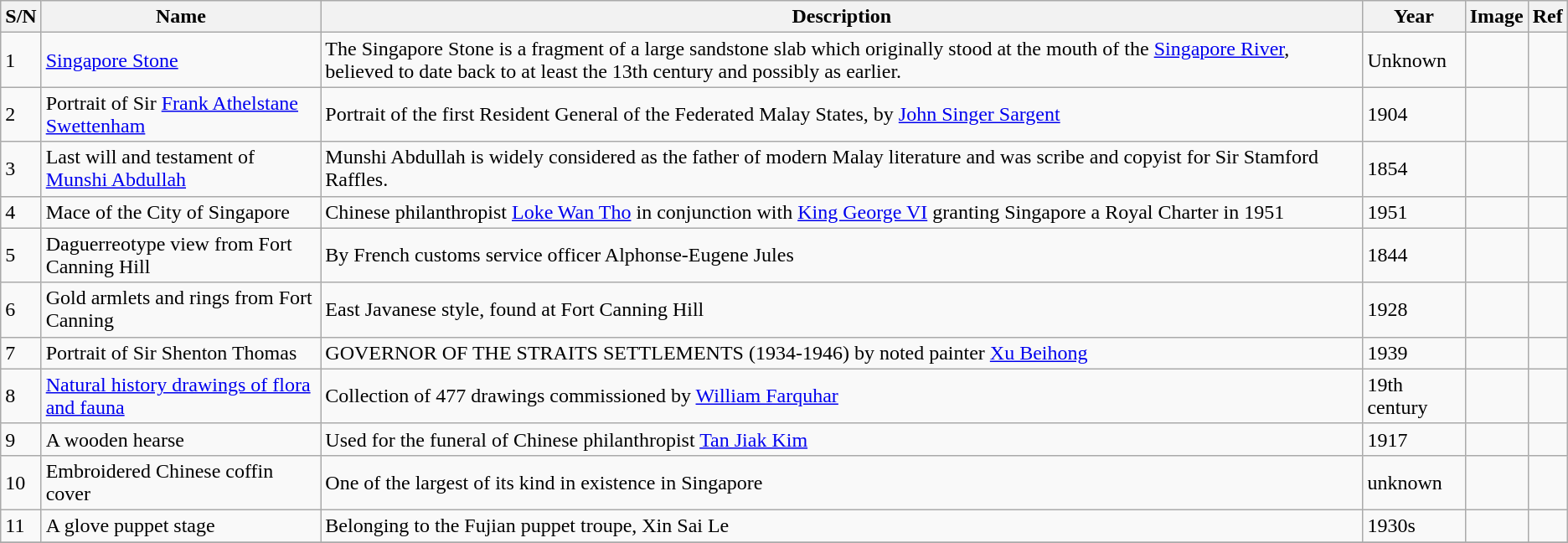<table class="wikitable">
<tr>
<th>S/N</th>
<th>Name</th>
<th>Description</th>
<th>Year</th>
<th>Image</th>
<th>Ref</th>
</tr>
<tr>
<td>1</td>
<td><a href='#'>Singapore Stone</a></td>
<td>The Singapore Stone is a fragment of a large sandstone slab which originally stood at the mouth of the <a href='#'>Singapore River</a>,  believed to date back to at least the 13th century and possibly as earlier.</td>
<td>Unknown</td>
<td></td>
<td></td>
</tr>
<tr>
<td>2</td>
<td>Portrait of Sir <a href='#'>Frank Athelstane Swettenham</a></td>
<td>Portrait of the first Resident General of the Federated Malay States, by <a href='#'>John Singer Sargent</a></td>
<td>1904</td>
<td></td>
<td></td>
</tr>
<tr>
<td>3</td>
<td>Last will and testament of <a href='#'>Munshi Abdullah</a></td>
<td>Munshi Abdullah is widely considered as the father of modern Malay literature and was scribe and copyist for Sir Stamford Raffles.</td>
<td>1854</td>
<td></td>
<td></td>
</tr>
<tr>
<td>4</td>
<td>Mace of the City of Singapore</td>
<td>Chinese philanthropist <a href='#'>Loke Wan Tho</a> in conjunction with <a href='#'>King George VI</a> granting Singapore a Royal Charter in 1951</td>
<td>1951</td>
<td></td>
<td></td>
</tr>
<tr>
<td>5</td>
<td>Daguerreotype view from Fort Canning Hill</td>
<td>By French customs service officer Alphonse-Eugene Jules</td>
<td>1844</td>
<td></td>
<td></td>
</tr>
<tr>
<td>6</td>
<td>Gold armlets and rings from Fort Canning</td>
<td>East Javanese style, found at Fort Canning Hill</td>
<td>1928</td>
<td></td>
<td></td>
</tr>
<tr>
<td>7</td>
<td>Portrait of Sir Shenton Thomas</td>
<td>GOVERNOR OF THE STRAITS SETTLEMENTS (1934-1946) by noted painter <a href='#'>Xu Beihong</a></td>
<td>1939</td>
<td></td>
<td></td>
</tr>
<tr>
<td>8</td>
<td><a href='#'>Natural history drawings of flora and fauna</a></td>
<td>Collection of 477 drawings commissioned by <a href='#'>William Farquhar</a></td>
<td>19th century</td>
<td></td>
<td></td>
</tr>
<tr>
<td>9</td>
<td>A wooden hearse</td>
<td>Used for the funeral of Chinese philanthropist <a href='#'>Tan Jiak Kim</a></td>
<td>1917</td>
<td></td>
<td></td>
</tr>
<tr>
<td>10</td>
<td>Embroidered Chinese coffin cover</td>
<td>One of the largest of its kind in existence in Singapore</td>
<td>unknown</td>
<td></td>
<td></td>
</tr>
<tr>
<td>11</td>
<td>A glove puppet stage</td>
<td>Belonging to the Fujian puppet troupe, Xin Sai Le</td>
<td>1930s</td>
<td></td>
<td></td>
</tr>
<tr>
</tr>
</table>
